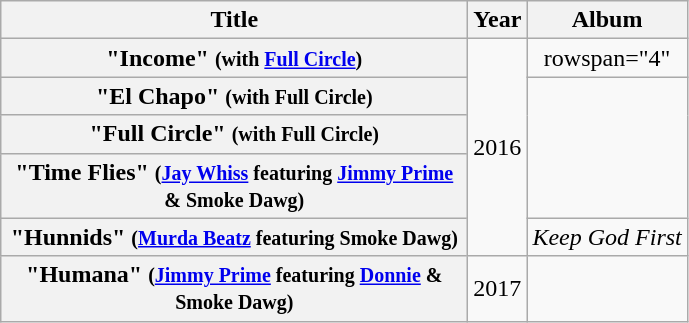<table class="wikitable plainrowheaders" style="text-align:center;">
<tr>
<th scope="col" style="width:19em;">Title</th>
<th scope="col">Year</th>
<th scope="col">Album</th>
</tr>
<tr>
<th scope="row">"Income" <small>(with <a href='#'>Full Circle</a>)</small></th>
<td rowspan="5">2016</td>
<td>rowspan="4" </td>
</tr>
<tr>
<th scope="row">"El Chapo" <small>(with Full Circle)</small></th>
</tr>
<tr>
<th scope="row">"Full Circle" <small>(with Full Circle)</small></th>
</tr>
<tr>
<th scope="row">"Time Flies" <small>(<a href='#'>Jay Whiss</a> featuring <a href='#'>Jimmy Prime</a> & Smoke Dawg)</small></th>
</tr>
<tr>
<th scope="row">"Hunnids" <small>(<a href='#'>Murda Beatz</a> featuring Smoke Dawg)</small></th>
<td><em>Keep God First</em></td>
</tr>
<tr>
<th scope="row">"Humana" <small>(<a href='#'>Jimmy Prime</a> featuring <a href='#'>Donnie</a> & Smoke Dawg)</small></th>
<td>2017</td>
<td></td>
</tr>
</table>
